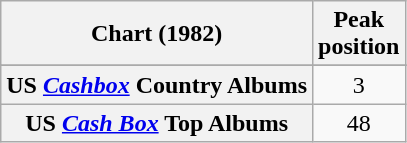<table class="wikitable sortable plainrowheaders" style="text-align:center">
<tr>
<th scope="col">Chart (1982)</th>
<th scope="col">Peak<br>position</th>
</tr>
<tr>
</tr>
<tr>
</tr>
<tr>
<th scope="row">US <em><a href='#'>Cashbox</a></em> Country Albums</th>
<td align="center">3</td>
</tr>
<tr>
<th scope="row">US <em><a href='#'>Cash Box</a></em> Top Albums </th>
<td align="center">48</td>
</tr>
</table>
